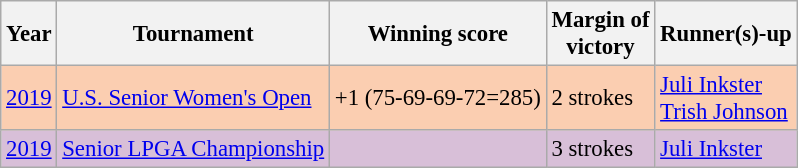<table class="wikitable" style="font-size:95%;">
<tr>
<th>Year</th>
<th>Tournament</th>
<th>Winning score</th>
<th>Margin of<br>victory</th>
<th>Runner(s)-up</th>
</tr>
<tr style="background:#fbceb1;">
<td><a href='#'>2019</a></td>
<td><a href='#'>U.S. Senior Women's Open</a></td>
<td>+1 (75-69-69-72=285)</td>
<td>2 strokes</td>
<td> <a href='#'>Juli Inkster</a><br> <a href='#'>Trish Johnson</a></td>
</tr>
<tr style="background:thistle;">
<td><a href='#'>2019</a></td>
<td><a href='#'>Senior LPGA Championship</a></td>
<td></td>
<td>3 strokes</td>
<td> <a href='#'>Juli Inkster</a></td>
</tr>
</table>
